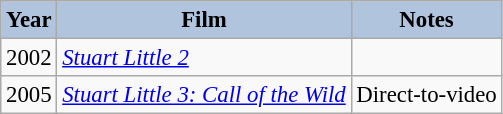<table class="wikitable" style="font-size:95%;">
<tr>
<th style="background:#B0C4DE;">Year</th>
<th style="background:#B0C4DE;">Film</th>
<th style="background:#B0C4DE;">Notes</th>
</tr>
<tr>
<td>2002</td>
<td><em><a href='#'>Stuart Little 2</a></em></td>
<td></td>
</tr>
<tr>
<td>2005</td>
<td><em><a href='#'>Stuart Little 3: Call of the Wild</a></em></td>
<td>Direct-to-video</td>
</tr>
</table>
